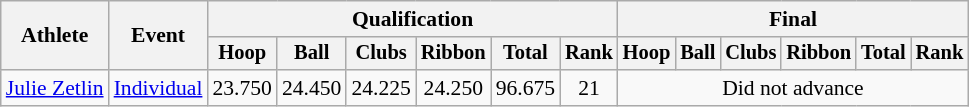<table class=wikitable style=font-size:90%;text-align:center>
<tr>
<th rowspan=2>Athlete</th>
<th rowspan=2>Event</th>
<th colspan=6>Qualification</th>
<th colspan=6>Final</th>
</tr>
<tr style=font-size:95%>
<th>Hoop</th>
<th>Ball</th>
<th>Clubs</th>
<th>Ribbon</th>
<th>Total</th>
<th>Rank</th>
<th>Hoop</th>
<th>Ball</th>
<th>Clubs</th>
<th>Ribbon</th>
<th>Total</th>
<th>Rank</th>
</tr>
<tr>
<td align=left><a href='#'>Julie Zetlin</a></td>
<td align=left><a href='#'>Individual</a></td>
<td>23.750</td>
<td>24.450</td>
<td>24.225</td>
<td>24.250</td>
<td>96.675</td>
<td>21</td>
<td colspan=6>Did not advance</td>
</tr>
</table>
